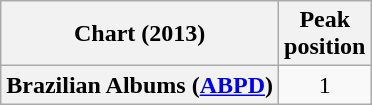<table class="wikitable plainrowheaders">
<tr>
<th>Chart (2013)</th>
<th>Peak<br>position</th>
</tr>
<tr>
<th scope="row">Brazilian Albums (<a href='#'>ABPD</a>)</th>
<td style="text-align:center;">1</td>
</tr>
</table>
